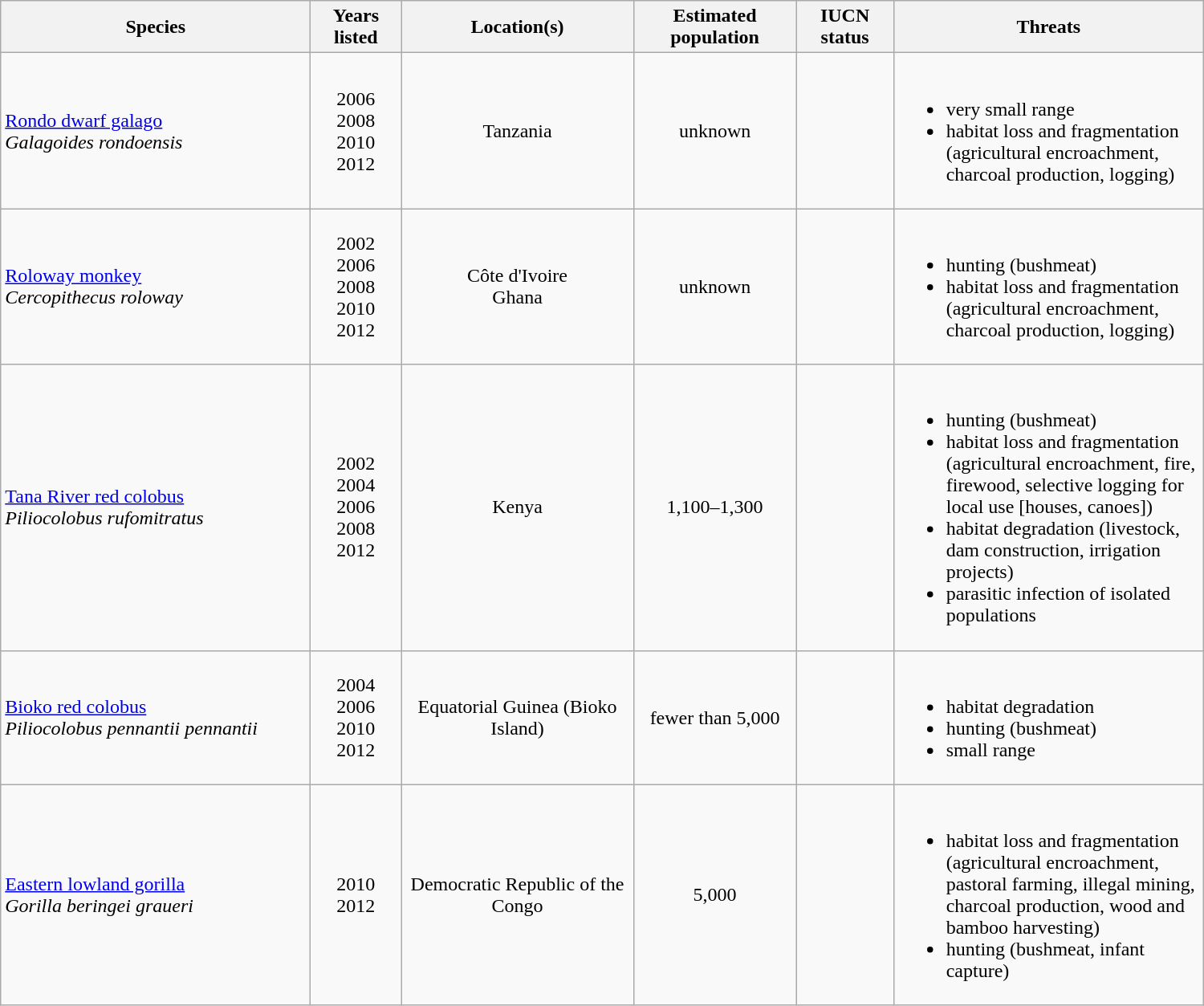<table class="wikitable" width="1000px">
<tr>
<th scope=col width="250">Species</th>
<th scope=col>Years listed</th>
<th scope=col>Location(s)</th>
<th scope=col>Estimated population</th>
<th scope=col>IUCN status</th>
<th scope=col width="250">Threats</th>
</tr>
<tr>
<td><a href='#'>Rondo dwarf galago</a><br><em>Galagoides rondoensis</em></td>
<td align="center">2006<br>2008<br>2010<br>2012</td>
<td align="center">Tanzania</td>
<td align="center">unknown</td>
<td align="center"></td>
<td><br><ul><li>very small range</li><li>habitat loss and fragmentation (agricultural encroachment, charcoal production, logging)</li></ul></td>
</tr>
<tr>
<td> <a href='#'>Roloway monkey</a><br><em>Cercopithecus roloway</em></td>
<td align="center">2002<br>2006<br>2008<br>2010<br>2012</td>
<td align="center">Côte d'Ivoire<br>Ghana</td>
<td align="center">unknown</td>
<td align="center"></td>
<td><br><ul><li>hunting (bushmeat)</li><li>habitat loss and fragmentation (agricultural encroachment, charcoal production, logging)</li></ul></td>
</tr>
<tr>
<td><a href='#'>Tana River red colobus</a><br><em>Piliocolobus rufomitratus</em></td>
<td align="center">2002<br>2004<br>2006<br>2008<br>2012</td>
<td align="center">Kenya</td>
<td align="center">1,100–1,300</td>
<td align="center"></td>
<td><br><ul><li>hunting (bushmeat)</li><li>habitat loss and fragmentation (agricultural encroachment, fire, firewood, selective logging for local use [houses, canoes])</li><li>habitat degradation (livestock, dam construction, irrigation projects)</li><li>parasitic infection of isolated populations</li></ul></td>
</tr>
<tr>
<td> <a href='#'>Bioko red colobus</a><br><em>Piliocolobus pennantii pennantii</em></td>
<td align="center">2004<br>2006<br>2010<br>2012</td>
<td align="center">Equatorial Guinea (Bioko Island)</td>
<td align="center">fewer than 5,000</td>
<td align="center"></td>
<td><br><ul><li>habitat degradation</li><li>hunting (bushmeat)</li><li>small range</li></ul></td>
</tr>
<tr>
<td> <a href='#'>Eastern lowland gorilla</a><br><em>Gorilla beringei graueri</em></td>
<td align="center">2010<br>2012</td>
<td align="center">Democratic Republic of the Congo</td>
<td align="center">5,000</td>
<td align="center"></td>
<td><br><ul><li>habitat loss and fragmentation (agricultural encroachment, pastoral farming, illegal mining, charcoal production, wood and bamboo harvesting)</li><li>hunting (bushmeat, infant capture)</li></ul></td>
</tr>
</table>
